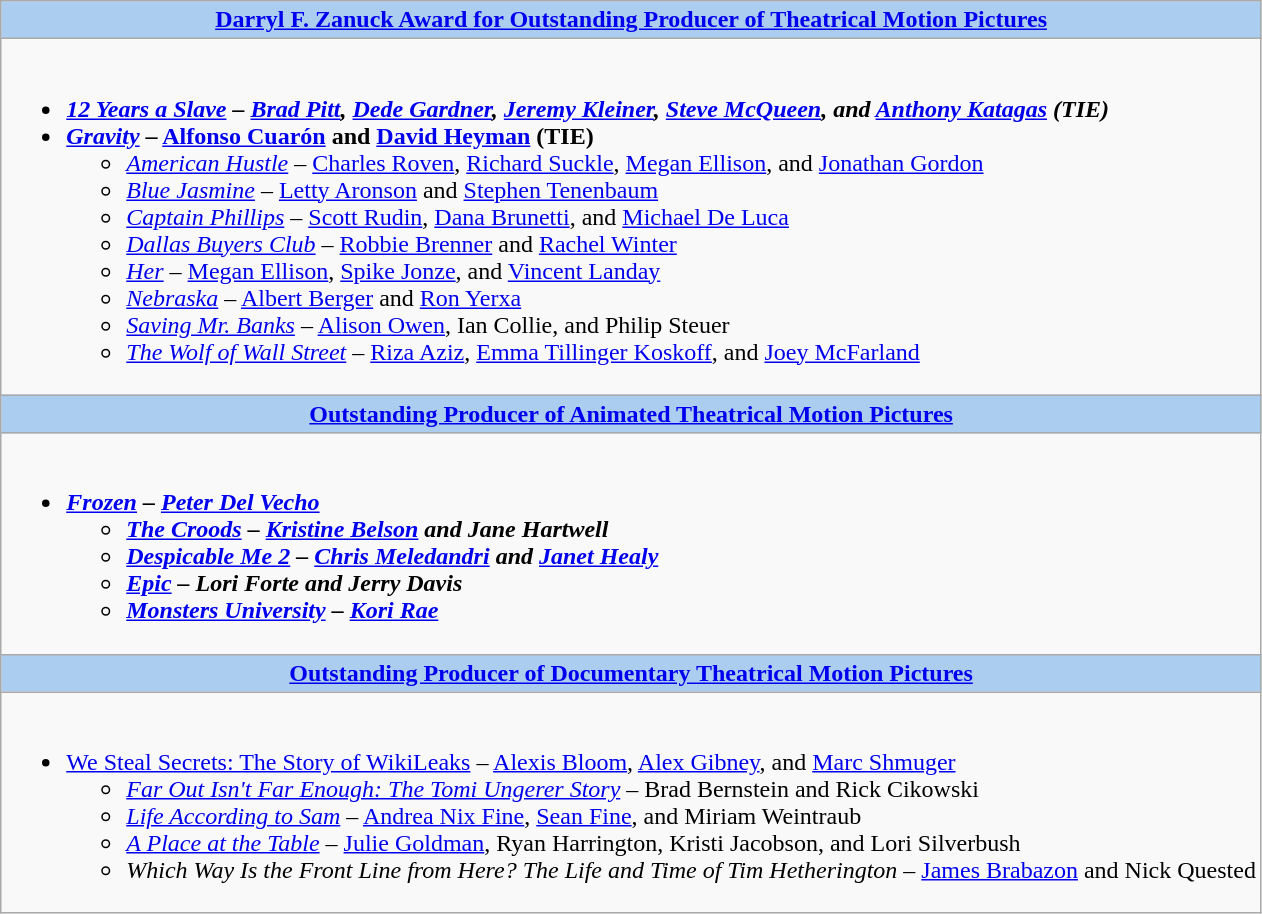<table class=wikitable style="width="100%">
<tr>
<th colspan="2" style="background:#abcdef;"><a href='#'>Darryl F. Zanuck Award for Outstanding Producer of Theatrical Motion Pictures</a></th>
</tr>
<tr>
<td colspan="2" style="vertical-align:top;"><br><ul><li><strong><em><a href='#'>12 Years a Slave</a><em> – <a href='#'>Brad Pitt</a>, <a href='#'>Dede Gardner</a>, <a href='#'>Jeremy Kleiner</a>, <a href='#'>Steve McQueen</a>, and <a href='#'>Anthony Katagas</a> (TIE)<strong></li><li></em></strong><a href='#'>Gravity</a></em> – <a href='#'>Alfonso Cuarón</a> and <a href='#'>David Heyman</a> (TIE)</strong><ul><li><em><a href='#'>American Hustle</a></em> – <a href='#'>Charles Roven</a>, <a href='#'>Richard Suckle</a>, <a href='#'>Megan Ellison</a>, and <a href='#'>Jonathan Gordon</a></li><li><em><a href='#'>Blue Jasmine</a></em> – <a href='#'>Letty Aronson</a> and <a href='#'>Stephen Tenenbaum</a></li><li><em><a href='#'>Captain Phillips</a></em> – <a href='#'>Scott Rudin</a>, <a href='#'>Dana Brunetti</a>, and <a href='#'>Michael De Luca</a></li><li><em><a href='#'>Dallas Buyers Club</a></em> – <a href='#'>Robbie Brenner</a> and <a href='#'>Rachel Winter</a></li><li><em><a href='#'>Her</a></em> – <a href='#'>Megan Ellison</a>, <a href='#'>Spike Jonze</a>, and <a href='#'>Vincent Landay</a></li><li><em><a href='#'>Nebraska</a></em> – <a href='#'>Albert Berger</a> and <a href='#'>Ron Yerxa</a></li><li><em><a href='#'>Saving Mr. Banks</a></em> – <a href='#'>Alison Owen</a>, Ian Collie, and Philip Steuer</li><li><em><a href='#'>The Wolf of Wall Street</a></em> – <a href='#'>Riza Aziz</a>, <a href='#'>Emma Tillinger Koskoff</a>, and <a href='#'>Joey McFarland</a></li></ul></li></ul></td>
</tr>
<tr>
<th colspan="2" style="background:#abcdef;"><a href='#'>Outstanding Producer of Animated Theatrical Motion Pictures</a></th>
</tr>
<tr>
<td colspan="2" style="vertical-align:top;"><br><ul><li><strong><em><a href='#'>Frozen</a><em> – <a href='#'>Peter Del Vecho</a><strong><ul><li></em><a href='#'>The Croods</a><em> – <a href='#'>Kristine Belson</a> and Jane Hartwell</li><li></em><a href='#'>Despicable Me 2</a><em> – <a href='#'>Chris Meledandri</a> and <a href='#'>Janet Healy</a></li><li></em><a href='#'>Epic</a><em> – Lori Forte and Jerry Davis</li><li></em><a href='#'>Monsters University</a><em> – <a href='#'>Kori Rae</a></li></ul></li></ul></td>
</tr>
<tr>
<th colspan="2" style="background:#abcdef;"><a href='#'>Outstanding Producer of Documentary Theatrical Motion Pictures</a></th>
</tr>
<tr>
<td colspan="2" style="vertical-align:top;"><br><ul><li></em></strong><a href='#'>We Steal Secrets: The Story of WikiLeaks</a></em> – <a href='#'>Alexis Bloom</a>, <a href='#'>Alex Gibney</a>, and <a href='#'>Marc Shmuger</a></strong><ul><li><em><a href='#'>Far Out Isn't Far Enough: The Tomi Ungerer Story</a></em> – Brad Bernstein and Rick Cikowski</li><li><em><a href='#'>Life According to Sam</a></em> – <a href='#'>Andrea Nix Fine</a>, <a href='#'>Sean Fine</a>, and Miriam Weintraub</li><li><em><a href='#'>A Place at the Table</a></em> – <a href='#'>Julie Goldman</a>, Ryan Harrington, Kristi Jacobson, and Lori Silverbush</li><li><em>Which Way Is the Front Line from Here? The Life and Time of Tim Hetherington</em> – <a href='#'>James Brabazon</a> and Nick Quested</li></ul></li></ul></td>
</tr>
</table>
